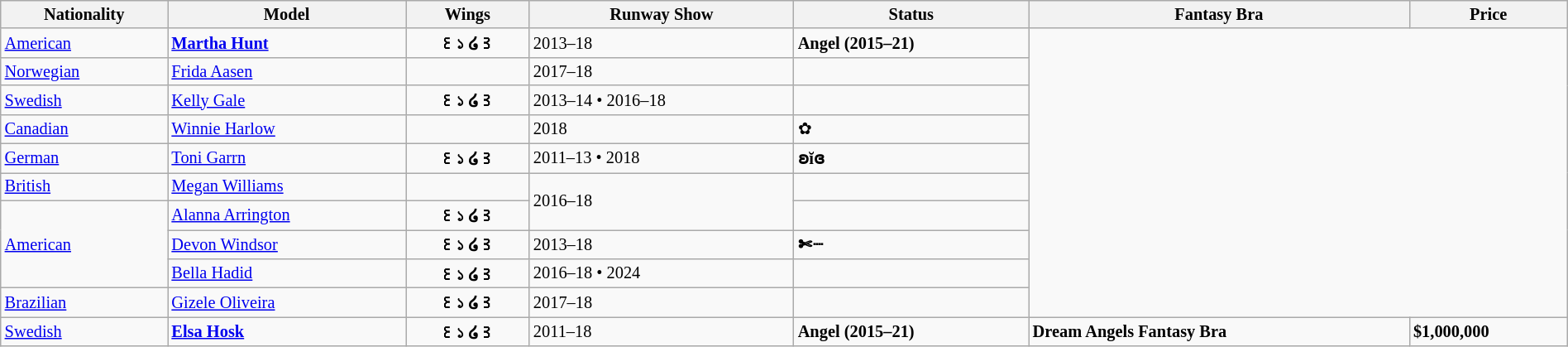<table class="sortable wikitable"  style="font-size:85%; width:100%;">
<tr>
<th>Nationality</th>
<th>Model</th>
<th>Wings</th>
<th>Runway Show</th>
<th>Status</th>
<th>Fantasy Bra</th>
<th>Price</th>
</tr>
<tr>
<td> <a href='#'>American</a></td>
<td><strong><a href='#'>Martha Hunt</a></strong></td>
<td align="center"><strong>꒰১ ໒꒱</strong></td>
<td>2013–18</td>
<td><strong> Angel (2015–21)</strong></td>
<td colspan="2" rowspan="10"></td>
</tr>
<tr>
<td> <a href='#'>Norwegian</a></td>
<td><a href='#'>Frida Aasen</a></td>
<td></td>
<td>2017–18</td>
<td></td>
</tr>
<tr>
<td> <a href='#'>Swedish</a></td>
<td><a href='#'>Kelly Gale</a></td>
<td align="center"><strong>꒰১ ໒꒱</strong></td>
<td>2013–14 • 2016–18</td>
<td></td>
</tr>
<tr>
<td> <a href='#'>Canadian</a></td>
<td><a href='#'>Winnie Harlow</a></td>
<td></td>
<td>2018</td>
<td>✿</td>
</tr>
<tr>
<td> <a href='#'>German</a></td>
<td><a href='#'>Toni Garrn</a></td>
<td align="center"><strong>꒰১ ໒꒱</strong></td>
<td>2011–13 • 2018</td>
<td><strong>ʚĭɞ</strong></td>
</tr>
<tr>
<td> <a href='#'>British</a></td>
<td><a href='#'>Megan Williams</a></td>
<td></td>
<td rowspan="2">2016–18</td>
<td></td>
</tr>
<tr>
<td rowspan="3"> <a href='#'>American</a></td>
<td><a href='#'>Alanna Arrington</a></td>
<td align="center"><strong>꒰১ ໒꒱</strong></td>
<td></td>
</tr>
<tr>
<td><a href='#'>Devon Windsor</a></td>
<td align="center"><strong>꒰১ ໒꒱</strong></td>
<td>2013–18</td>
<td><strong>✄┈</strong></td>
</tr>
<tr>
<td><a href='#'>Bella Hadid</a></td>
<td align="center"><strong>꒰১ ໒꒱</strong></td>
<td>2016–18 • 2024</td>
<td></td>
</tr>
<tr>
<td> <a href='#'>Brazilian</a></td>
<td><a href='#'>Gizele Oliveira</a></td>
<td align="center"><strong>꒰১ ໒꒱</strong></td>
<td>2017–18</td>
<td></td>
</tr>
<tr>
<td> <a href='#'>Swedish</a></td>
<td><strong><a href='#'>Elsa Hosk</a></strong></td>
<td align="center"><strong>꒰১ ໒꒱</strong></td>
<td>2011–18</td>
<td><strong> Angel (2015–21)</strong></td>
<td><strong>Dream Angels Fantasy Bra</strong></td>
<td><strong>$1,000,000</strong></td>
</tr>
</table>
